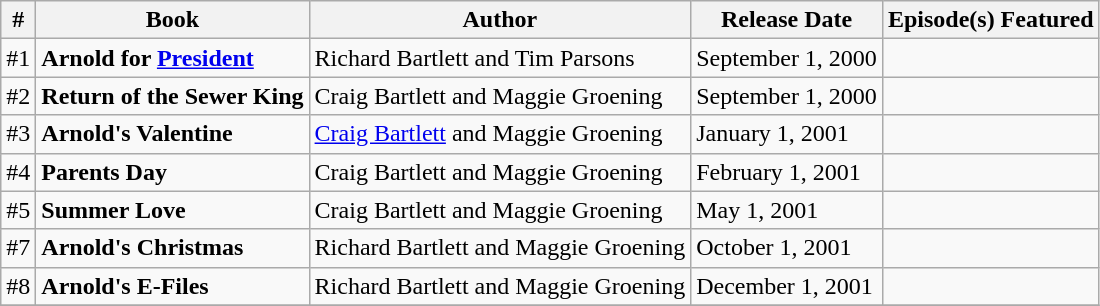<table class="wikitable">
<tr>
<th>#</th>
<th>Book</th>
<th>Author</th>
<th>Release Date</th>
<th>Episode(s) Featured</th>
</tr>
<tr>
<td>#1</td>
<td><strong>Arnold for <a href='#'>President</a></strong></td>
<td>Richard Bartlett and Tim Parsons</td>
<td>September 1, 2000</td>
<td></td>
</tr>
<tr>
<td>#2</td>
<td><strong>Return of the Sewer King</strong></td>
<td>Craig Bartlett and Maggie Groening</td>
<td>September 1, 2000</td>
<td></td>
</tr>
<tr>
<td>#3</td>
<td><strong>Arnold's Valentine</strong></td>
<td><a href='#'>Craig Bartlett</a> and Maggie Groening</td>
<td>January 1, 2001</td>
<td></td>
</tr>
<tr>
<td>#4</td>
<td><strong>Parents Day</strong></td>
<td>Craig Bartlett and Maggie Groening</td>
<td>February 1, 2001</td>
<td></td>
</tr>
<tr>
<td>#5</td>
<td><strong>Summer Love</strong></td>
<td>Craig Bartlett and Maggie Groening</td>
<td>May 1, 2001</td>
<td></td>
</tr>
<tr>
<td>#7</td>
<td><strong>Arnold's Christmas</strong></td>
<td>Richard Bartlett and Maggie Groening</td>
<td>October 1, 2001</td>
<td></td>
</tr>
<tr>
<td>#8</td>
<td><strong>Arnold's E-Files</strong></td>
<td>Richard Bartlett and Maggie Groening</td>
<td>December 1, 2001</td>
<td></td>
</tr>
<tr>
</tr>
</table>
